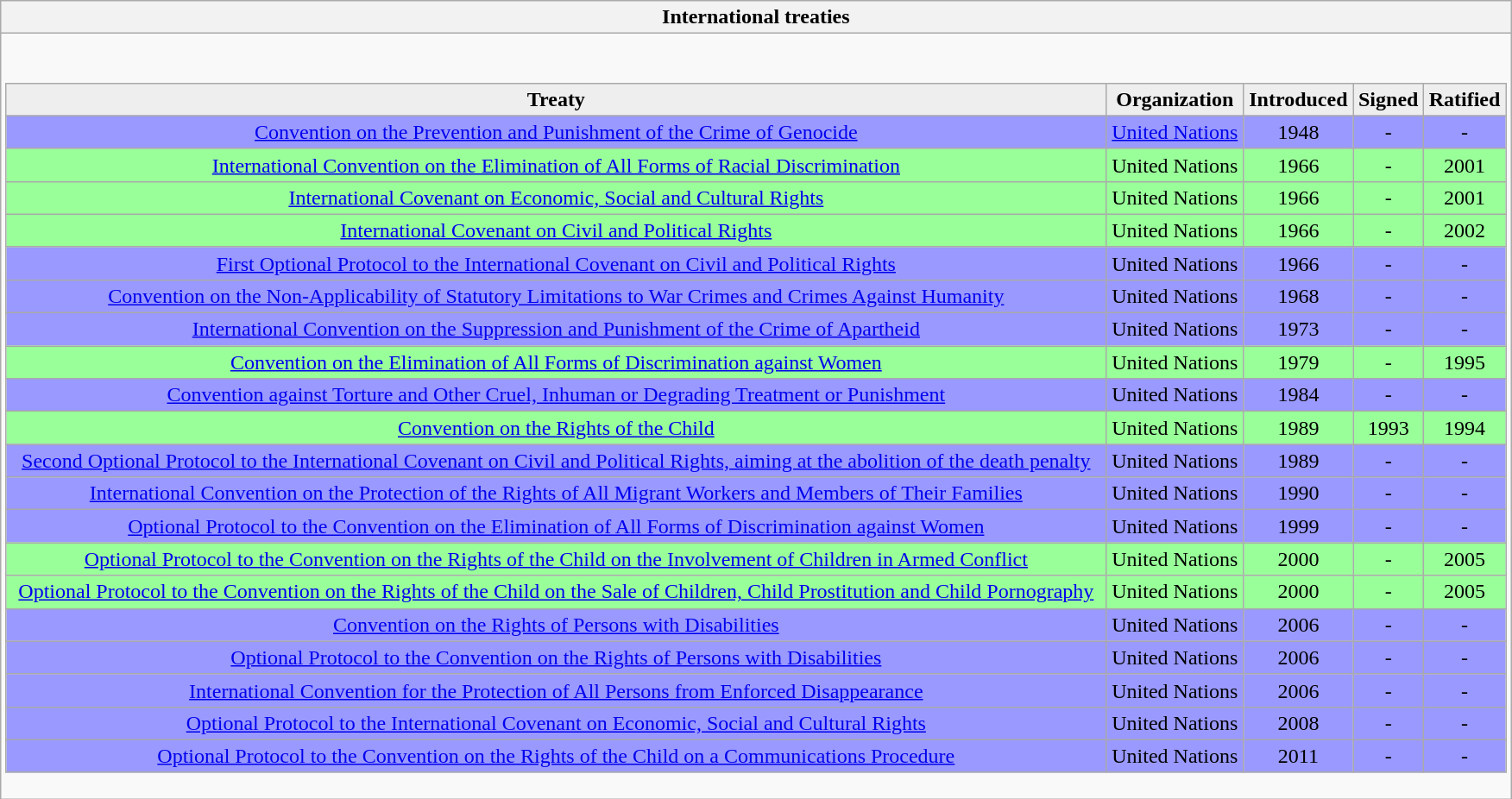<table class="wikitable collapsible collapsed" style="border:none; ">
<tr>
<th>International treaties</th>
</tr>
<tr>
<td><br><table class="wikitable sortable" width=100% style="border-collapse:collapse;">
<tr style="background:#eee; font-weight:bold; text-align:center;">
<td>Treaty</td>
<td>Organization</td>
<td>Introduced</td>
<td>Signed</td>
<td>Ratified</td>
</tr>
<tr align=center>
<td style="background:#99f; align=left"><a href='#'>Convention on the Prevention and Punishment of the Crime of Genocide</a></td>
<td style="background:#99f;"><a href='#'>United Nations</a></td>
<td style="background:#99f;">1948</td>
<td style="background:#99f;">-</td>
<td style="background:#99f;">-</td>
</tr>
<tr align=center>
<td style="background:#9f9; align=left"><a href='#'>International Convention on the Elimination of All Forms of Racial Discrimination</a></td>
<td style="background:#9f9;">United Nations</td>
<td style="background:#9f9;">1966</td>
<td style="background:#9f9;">-</td>
<td style="background:#9f9;">2001</td>
</tr>
<tr align=center>
<td style="background:#9f9; align=left"><a href='#'>International Covenant on Economic, Social and Cultural Rights</a></td>
<td style="background:#9f9;">United Nations</td>
<td style="background:#9f9;">1966</td>
<td style="background:#9f9;">-</td>
<td style="background:#9f9;">2001</td>
</tr>
<tr align=center>
<td style="background:#9f9; align=left"><a href='#'>International Covenant on Civil and Political Rights</a></td>
<td style="background:#9f9;">United Nations</td>
<td style="background:#9f9;">1966</td>
<td style="background:#9f9;">-</td>
<td style="background:#9f9;">2002</td>
</tr>
<tr align=center>
<td style="background:#99f; align=left"><a href='#'>First Optional Protocol to the International Covenant on Civil and Political Rights</a></td>
<td style="background:#99f;">United Nations</td>
<td style="background:#99f;">1966</td>
<td style="background:#99f;">-</td>
<td style="background:#99f;">-</td>
</tr>
<tr align=center>
<td style="background:#99f; align=left"><a href='#'>Convention on the Non-Applicability of Statutory Limitations to War Crimes and Crimes Against Humanity</a></td>
<td style="background:#99f;">United Nations</td>
<td style="background:#99f;">1968</td>
<td style="background:#99f;">-</td>
<td style="background:#99f;">-</td>
</tr>
<tr align=center>
<td style="background:#99f; align=left"><a href='#'>International Convention on the Suppression and Punishment of the Crime of Apartheid</a></td>
<td style="background:#99f;">United Nations</td>
<td style="background:#99f;">1973</td>
<td style="background:#99f;">-</td>
<td style="background:#99f;">-</td>
</tr>
<tr align=center>
<td style="background:#9f9; align=left"><a href='#'>Convention on the Elimination of All Forms of Discrimination against Women</a></td>
<td style="background:#9f9;">United Nations</td>
<td style="background:#9f9;">1979</td>
<td style="background:#9f9;">-</td>
<td style="background:#9f9;">1995</td>
</tr>
<tr align=center>
<td style="background:#99f; align=left"><a href='#'>Convention against Torture and Other Cruel, Inhuman or Degrading Treatment or Punishment</a></td>
<td style="background:#99f;">United Nations</td>
<td style="background:#99f;">1984</td>
<td style="background:#99f;">-</td>
<td style="background:#99f;">-</td>
</tr>
<tr align=center>
<td style="background:#9f9; align=left"><a href='#'>Convention on the Rights of the Child</a></td>
<td style="background:#9f9;">United Nations</td>
<td style="background:#9f9;">1989</td>
<td style="background:#9f9;">1993</td>
<td style="background:#9f9;">1994</td>
</tr>
<tr align=center>
<td style="background:#99f; align=left"><a href='#'>Second Optional Protocol to the International Covenant on Civil and Political Rights, aiming at the abolition of the death penalty</a></td>
<td style="background:#99f;">United Nations</td>
<td style="background:#99f;">1989</td>
<td style="background:#99f;">-</td>
<td style="background:#99f;">-</td>
</tr>
<tr align=center>
<td style="background:#99f; align=left"><a href='#'>International Convention on the Protection of the Rights of All Migrant Workers and Members of Their Families</a></td>
<td style="background:#99f;">United Nations</td>
<td style="background:#99f;">1990</td>
<td style="background:#99f;">-</td>
<td style="background:#99f;">-</td>
</tr>
<tr align=center>
<td style="background:#99f; align=left"><a href='#'>Optional Protocol to the Convention on the Elimination of All Forms of Discrimination against Women</a></td>
<td style="background:#99f;">United Nations</td>
<td style="background:#99f;">1999</td>
<td style="background:#99f;">-</td>
<td style="background:#99f;">-</td>
</tr>
<tr align=center>
<td style="background:#9f9; align=left"><a href='#'>Optional Protocol to the Convention on the Rights of the Child on the Involvement of Children in Armed Conflict</a></td>
<td style="background:#9f9;">United Nations</td>
<td style="background:#9f9;">2000</td>
<td style="background:#9f9;">-</td>
<td style="background:#9f9;">2005</td>
</tr>
<tr align=center>
<td style="background:#9f9; align=left"><a href='#'>Optional Protocol to the Convention on the Rights of the Child on the Sale of Children, Child Prostitution and Child Pornography</a></td>
<td style="background:#9f9;">United Nations</td>
<td style="background:#9f9;">2000</td>
<td style="background:#9f9;">-</td>
<td style="background:#9f9;">2005</td>
</tr>
<tr align=center>
<td style="background:#99f; align=left"><a href='#'>Convention on the Rights of Persons with Disabilities</a></td>
<td style="background:#99f;">United Nations</td>
<td style="background:#99f;">2006</td>
<td style="background:#99f;">-</td>
<td style="background:#99f;">-</td>
</tr>
<tr align=center>
<td style="background:#99f; align=left"><a href='#'>Optional Protocol to the Convention on the Rights of Persons with Disabilities</a></td>
<td style="background:#99f;">United Nations</td>
<td style="background:#99f;">2006</td>
<td style="background:#99f;">-</td>
<td style="background:#99f;">-</td>
</tr>
<tr align=center>
<td style="background:#99f; align=left"><a href='#'>International Convention for the Protection of All Persons from Enforced Disappearance</a></td>
<td style="background:#99f;">United Nations</td>
<td style="background:#99f;">2006</td>
<td style="background:#99f;">-</td>
<td style="background:#99f;">-</td>
</tr>
<tr align=center>
<td style="background:#99f; align=left"><a href='#'>Optional Protocol to the International Covenant on Economic, Social and Cultural Rights</a></td>
<td style="background:#99f;">United Nations</td>
<td style="background:#99f;">2008</td>
<td style="background:#99f;">-</td>
<td style="background:#99f;">-</td>
</tr>
<tr align=center>
<td style="background:#99f; align=left"><a href='#'>Optional Protocol to the Convention on the Rights of the Child on a Communications Procedure</a></td>
<td style="background:#99f;">United Nations</td>
<td style="background:#99f;">2011</td>
<td style="background:#99f;">-</td>
<td style="background:#99f;">-</td>
</tr>
</table>
</td>
</tr>
</table>
